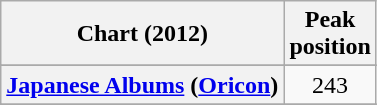<table class="wikitable sortable plainrowheaders">
<tr>
<th scope="col">Chart (2012)</th>
<th scope="col">Peak<br>position</th>
</tr>
<tr>
</tr>
<tr>
</tr>
<tr>
</tr>
<tr>
</tr>
<tr>
</tr>
<tr>
</tr>
<tr>
</tr>
<tr>
</tr>
<tr>
<th scope="row"><a href='#'>Japanese Albums</a> (<a href='#'>Oricon</a>)</th>
<td align="center">243</td>
</tr>
<tr>
</tr>
<tr>
</tr>
<tr>
</tr>
<tr>
</tr>
<tr>
</tr>
<tr>
</tr>
<tr>
</tr>
</table>
